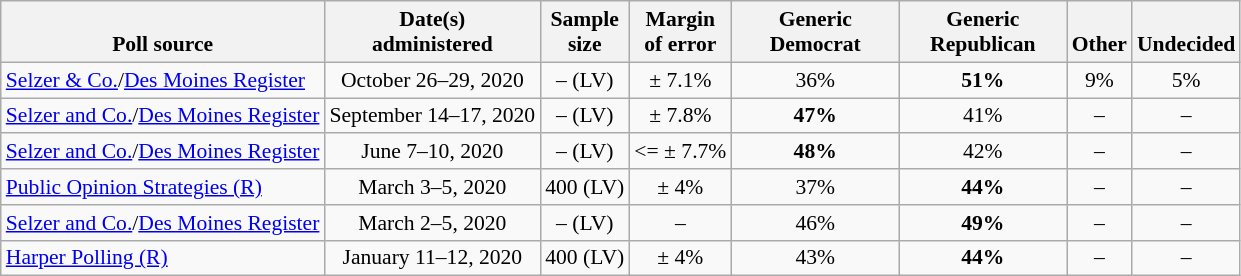<table class="wikitable" style="font-size:90%;text-align:center;">
<tr valign=bottom>
<th>Poll source</th>
<th>Date(s)<br>administered</th>
<th>Sample<br>size</th>
<th>Margin<br>of error</th>
<th style="width:105px">Generic<br>Democrat</th>
<th style="width:105px">Generic<br>Republican</th>
<th>Other</th>
<th>Undecided</th>
</tr>
<tr>
<td style="text-align:left;"><a href='#'>Selzer & Co.</a>/<a href='#'>Des Moines Register</a></td>
<td>October 26–29, 2020</td>
<td>– (LV)</td>
<td>± 7.1%</td>
<td>36%</td>
<td><strong>51%</strong></td>
<td>9%</td>
<td>5%</td>
</tr>
<tr>
<td style="text-align:left;"><a href='#'>Selzer and Co.</a>/<a href='#'>Des Moines Register</a></td>
<td>September 14–17, 2020</td>
<td>– (LV)</td>
<td>± 7.8%</td>
<td><strong>47%</strong></td>
<td>41%</td>
<td>–</td>
<td>–</td>
</tr>
<tr>
<td style="text-align:left;"><a href='#'>Selzer and Co.</a>/<a href='#'>Des Moines Register</a></td>
<td>June 7–10, 2020</td>
<td>– (LV)</td>
<td><= ± 7.7%</td>
<td><strong>48%</strong></td>
<td>42%</td>
<td>–</td>
<td>–</td>
</tr>
<tr>
<td style="text-align:left;"><a href='#'>Public Opinion Strategies (R)</a></td>
<td>March 3–5, 2020</td>
<td>400 (LV)</td>
<td>± 4%</td>
<td>37%</td>
<td><strong>44%</strong></td>
<td>–</td>
<td>–</td>
</tr>
<tr>
<td style="text-align:left;"><a href='#'>Selzer and Co.</a>/<a href='#'>Des Moines Register</a></td>
<td>March 2–5, 2020</td>
<td>– (LV)</td>
<td>–</td>
<td>46%</td>
<td><strong>49%</strong></td>
<td>–</td>
<td>–</td>
</tr>
<tr>
<td style="text-align:left;"><a href='#'>Harper Polling (R)</a></td>
<td>January 11–12, 2020</td>
<td>400 (LV)</td>
<td>± 4%</td>
<td>43%</td>
<td><strong>44%</strong></td>
<td>–</td>
<td>–</td>
</tr>
</table>
